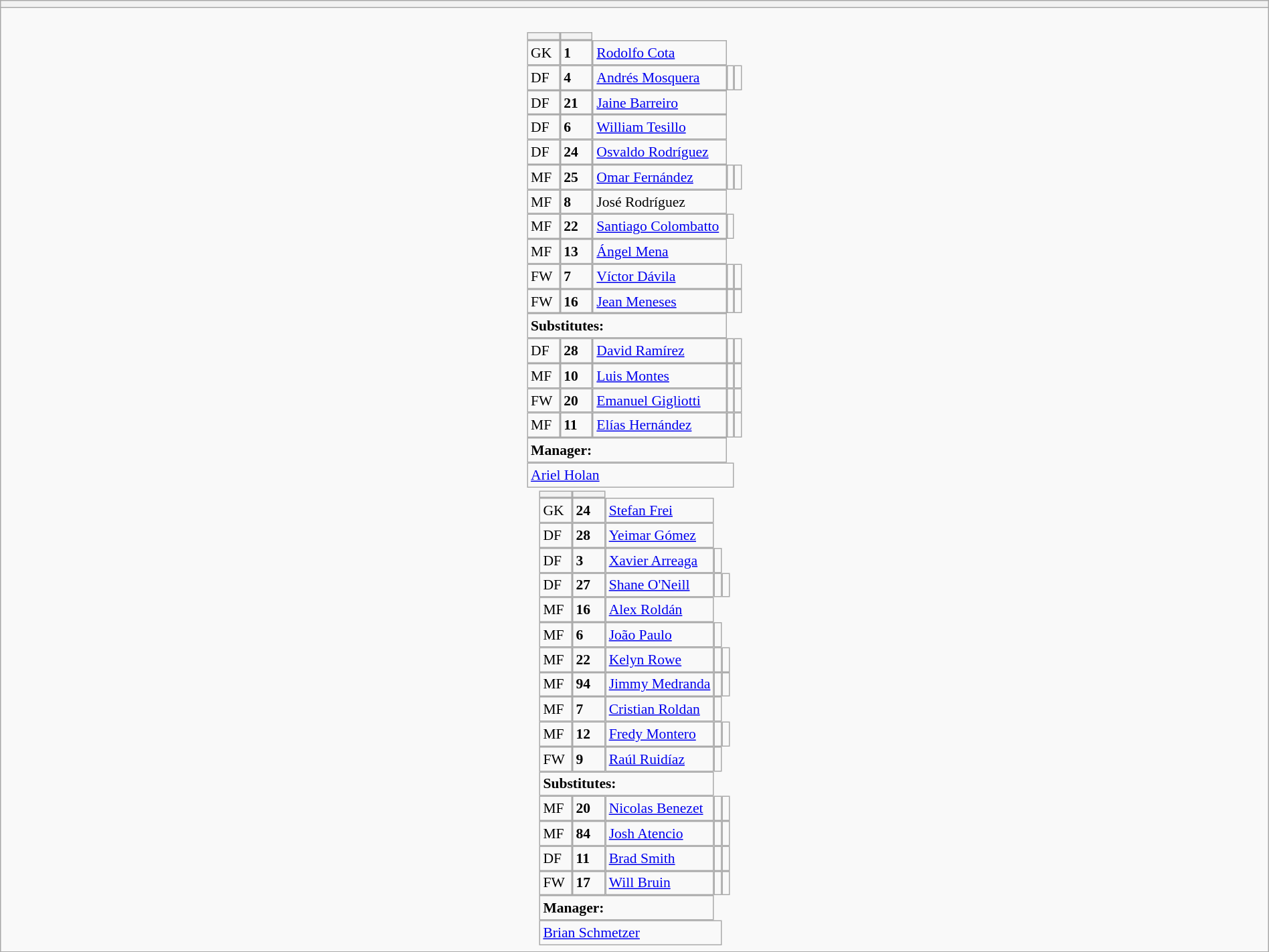<table style="width:100%" class="wikitable collapsible collapsed">
<tr>
<th></th>
</tr>
<tr>
<td><br>






<table style="font-size:90%; margin:0.2em auto;" cellspacing="0" cellpadding="0">
<tr>
<th width="25"></th>
<th width="25"></th>
</tr>
<tr>
<td>GK</td>
<td><strong>1</strong></td>
<td> <a href='#'>Rodolfo Cota</a></td>
</tr>
<tr>
<td>DF</td>
<td><strong>4</strong></td>
<td> <a href='#'>Andrés Mosquera</a></td>
<td></td>
<td></td>
</tr>
<tr>
<td>DF</td>
<td><strong>21</strong></td>
<td> <a href='#'>Jaine Barreiro</a></td>
</tr>
<tr>
<td>DF</td>
<td><strong>6</strong></td>
<td> <a href='#'>William Tesillo</a></td>
</tr>
<tr>
<td>DF</td>
<td><strong>24</strong></td>
<td> <a href='#'>Osvaldo Rodríguez</a></td>
</tr>
<tr>
<td>MF</td>
<td><strong>25 </strong></td>
<td> <a href='#'>Omar Fernández</a></td>
<td></td>
<td></td>
</tr>
<tr>
<td>MF</td>
<td><strong>8</strong></td>
<td> José Rodríguez</td>
</tr>
<tr>
<td>MF</td>
<td><strong>22</strong></td>
<td> <a href='#'>Santiago Colombatto</a> </td>
<td></td>
</tr>
<tr>
<td>MF</td>
<td><strong>13</strong></td>
<td> <a href='#'>Ángel Mena</a></td>
</tr>
<tr>
<td>FW</td>
<td><strong>7</strong></td>
<td> <a href='#'>Víctor Dávila</a></td>
<td></td>
<td></td>
</tr>
<tr>
<td>FW</td>
<td><strong>16</strong></td>
<td> <a href='#'>Jean Meneses</a></td>
<td></td>
<td></td>
</tr>
<tr>
<td colspan=3><strong>Substitutes:</strong></td>
</tr>
<tr>
<td>DF</td>
<td><strong>28</strong></td>
<td> <a href='#'>David Ramírez</a></td>
<td></td>
<td></td>
</tr>
<tr>
<td>MF</td>
<td><strong>10</strong></td>
<td> <a href='#'>Luis Montes</a></td>
<td></td>
<td></td>
</tr>
<tr>
<td>FW</td>
<td><strong>20</strong></td>
<td> <a href='#'>Emanuel Gigliotti</a></td>
<td></td>
<td></td>
</tr>
<tr>
<td>MF</td>
<td><strong>11</strong></td>
<td> <a href='#'>Elías Hernández</a></td>
<td></td>
<td></td>
</tr>
<tr>
<td colspan=3><strong>Manager:</strong></td>
</tr>
<tr>
<td colspan=4> <a href='#'>Ariel Holan</a></td>
</tr>
</table>
<table cellspacing="0" cellpadding="0" style="font-size:90%; margin:0.2em auto;">
<tr>
<th width="25"></th>
<th width="25"></th>
</tr>
<tr>
<td>GK</td>
<td><strong>24</strong></td>
<td> <a href='#'>Stefan Frei</a></td>
</tr>
<tr>
<td>DF</td>
<td><strong>28</strong></td>
<td> <a href='#'>Yeimar Gómez</a></td>
</tr>
<tr>
<td>DF</td>
<td><strong>3</strong></td>
<td> <a href='#'>Xavier Arreaga</a></td>
<td></td>
</tr>
<tr>
<td>DF</td>
<td><strong>27</strong></td>
<td> <a href='#'>Shane O'Neill</a></td>
<td></td>
<td></td>
</tr>
<tr>
<td>MF</td>
<td><strong>16</strong></td>
<td> <a href='#'>Alex Roldán</a></td>
</tr>
<tr>
<td>MF</td>
<td><strong>6</strong></td>
<td> <a href='#'>João Paulo</a></td>
<td></td>
</tr>
<tr>
<td>MF</td>
<td><strong>22</strong></td>
<td> <a href='#'>Kelyn Rowe</a></td>
<td></td>
<td></td>
</tr>
<tr>
<td>MF</td>
<td><strong>94</strong></td>
<td> <a href='#'>Jimmy Medranda</a></td>
<td></td>
<td></td>
</tr>
<tr>
<td>MF</td>
<td><strong>7</strong></td>
<td> <a href='#'>Cristian Roldan</a></td>
<td></td>
</tr>
<tr>
<td>MF</td>
<td><strong>12</strong></td>
<td> <a href='#'>Fredy Montero</a></td>
<td></td>
<td></td>
</tr>
<tr>
<td>FW</td>
<td><strong>9</strong></td>
<td> <a href='#'>Raúl Ruidíaz</a></td>
<td></td>
</tr>
<tr>
<td colspan=3><strong>Substitutes:</strong></td>
</tr>
<tr>
<td>MF</td>
<td><strong>20</strong></td>
<td> <a href='#'>Nicolas Benezet</a></td>
<td></td>
<td></td>
</tr>
<tr>
<td>MF</td>
<td><strong>84</strong></td>
<td> <a href='#'>Josh Atencio</a></td>
<td></td>
<td></td>
</tr>
<tr>
<td>DF</td>
<td><strong>11</strong></td>
<td> <a href='#'>Brad Smith</a></td>
<td></td>
<td></td>
</tr>
<tr>
<td>FW</td>
<td><strong>17</strong></td>
<td> <a href='#'>Will Bruin</a></td>
<td></td>
<td></td>
</tr>
<tr>
<td colspan=3><strong>Manager:</strong></td>
</tr>
<tr>
<td colspan=4> <a href='#'>Brian Schmetzer</a></td>
</tr>
</table>
</td>
</tr>
</table>
